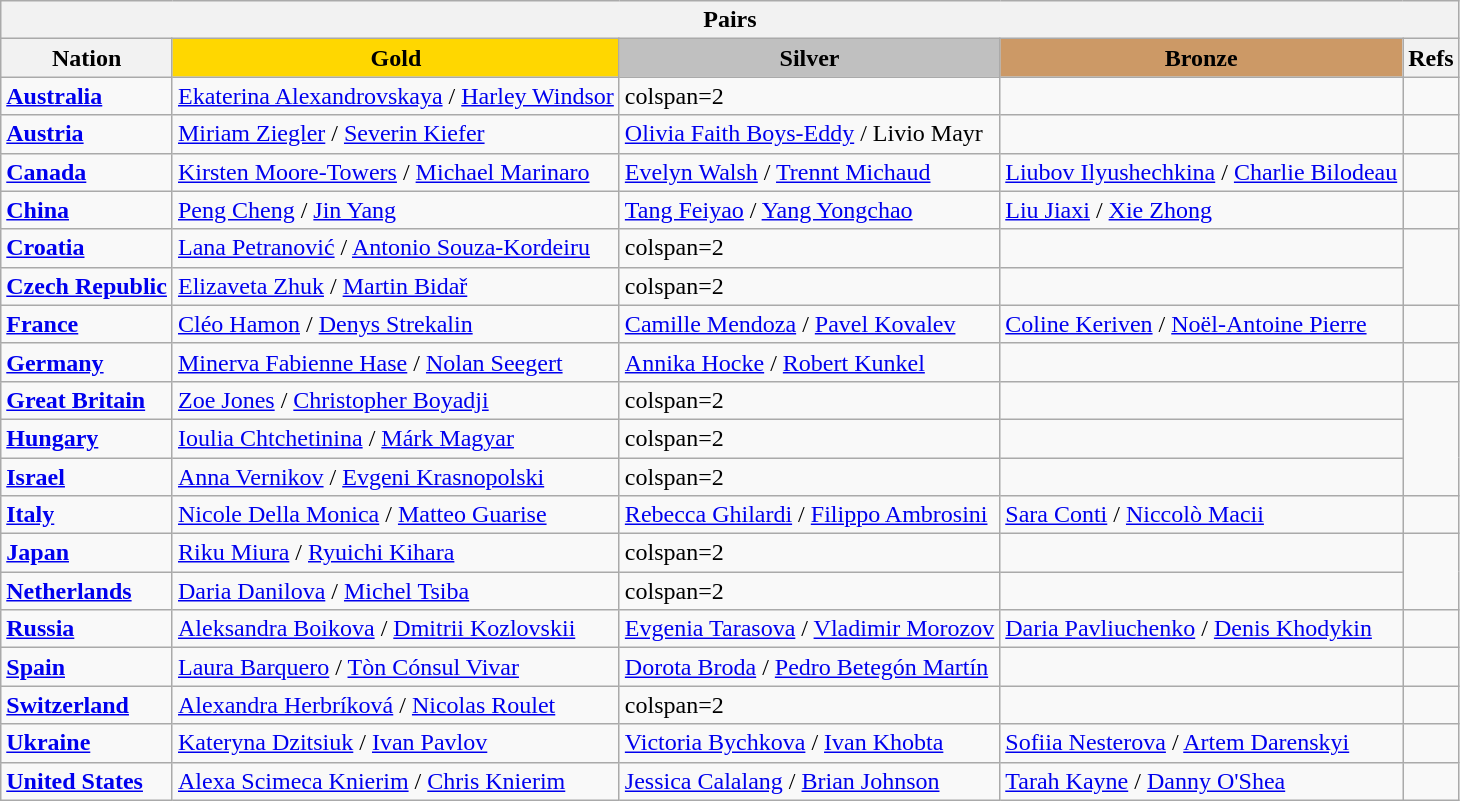<table class="wikitable">
<tr>
<th colspan=5>Pairs</th>
</tr>
<tr>
<th>Nation</th>
<td style="text-align:center; background:gold;"><strong>Gold</strong></td>
<td style="text-align:center; background:silver;"><strong>Silver</strong></td>
<td style="text-align:center; background:#c96;"><strong>Bronze</strong></td>
<th>Refs</th>
</tr>
<tr>
<td><strong> <a href='#'>Australia</a></strong></td>
<td><a href='#'>Ekaterina Alexandrovskaya</a> / <a href='#'>Harley Windsor</a></td>
<td>colspan=2 </td>
<td></td>
</tr>
<tr>
<td><strong> <a href='#'>Austria</a></strong></td>
<td><a href='#'>Miriam Ziegler</a> / <a href='#'>Severin Kiefer</a></td>
<td><a href='#'>Olivia Faith Boys-Eddy</a> / Livio Mayr</td>
<td></td>
<td></td>
</tr>
<tr>
<td><strong> <a href='#'>Canada</a></strong></td>
<td><a href='#'>Kirsten Moore-Towers</a> / <a href='#'>Michael Marinaro</a></td>
<td><a href='#'>Evelyn Walsh</a> / <a href='#'>Trennt Michaud</a></td>
<td><a href='#'>Liubov Ilyushechkina</a> / <a href='#'>Charlie Bilodeau</a></td>
<td></td>
</tr>
<tr>
<td><strong> <a href='#'>China</a></strong></td>
<td><a href='#'>Peng Cheng</a> / <a href='#'>Jin Yang</a></td>
<td><a href='#'>Tang Feiyao</a> / <a href='#'>Yang Yongchao</a></td>
<td><a href='#'>Liu Jiaxi</a> / <a href='#'>Xie Zhong</a></td>
<td></td>
</tr>
<tr>
<td><strong> <a href='#'>Croatia</a></strong></td>
<td><a href='#'>Lana Petranović</a> / <a href='#'>Antonio Souza-Kordeiru</a></td>
<td>colspan=2 </td>
<td></td>
</tr>
<tr>
<td><strong> <a href='#'>Czech Republic</a></strong></td>
<td><a href='#'>Elizaveta Zhuk</a> / <a href='#'>Martin Bidař</a></td>
<td>colspan=2 </td>
<td></td>
</tr>
<tr>
<td><strong> <a href='#'>France</a></strong></td>
<td><a href='#'>Cléo Hamon</a> / <a href='#'>Denys Strekalin</a></td>
<td><a href='#'>Camille Mendoza</a> / <a href='#'>Pavel Kovalev</a></td>
<td><a href='#'>Coline Keriven</a> / <a href='#'>Noël-Antoine Pierre</a></td>
<td></td>
</tr>
<tr>
<td><strong> <a href='#'>Germany</a></strong></td>
<td><a href='#'>Minerva Fabienne Hase</a> / <a href='#'>Nolan Seegert</a></td>
<td><a href='#'>Annika Hocke</a> / <a href='#'>Robert Kunkel</a></td>
<td></td>
<td></td>
</tr>
<tr>
<td><strong> <a href='#'>Great Britain</a></strong></td>
<td><a href='#'>Zoe Jones</a> / <a href='#'>Christopher Boyadji</a></td>
<td>colspan=2 </td>
<td></td>
</tr>
<tr>
<td><strong> <a href='#'>Hungary</a></strong></td>
<td><a href='#'>Ioulia Chtchetinina</a> / <a href='#'>Márk Magyar</a></td>
<td>colspan=2 </td>
<td></td>
</tr>
<tr>
<td><strong> <a href='#'>Israel</a></strong></td>
<td><a href='#'>Anna Vernikov</a> / <a href='#'>Evgeni Krasnopolski</a></td>
<td>colspan=2 </td>
<td></td>
</tr>
<tr>
<td><strong> <a href='#'>Italy</a></strong></td>
<td><a href='#'>Nicole Della Monica</a> / <a href='#'>Matteo Guarise</a></td>
<td><a href='#'>Rebecca Ghilardi</a> / <a href='#'>Filippo Ambrosini</a></td>
<td><a href='#'>Sara Conti</a> / <a href='#'>Niccolò Macii</a></td>
<td></td>
</tr>
<tr>
<td><strong> <a href='#'>Japan</a></strong></td>
<td><a href='#'>Riku Miura</a> / <a href='#'>Ryuichi Kihara</a></td>
<td>colspan=2 </td>
<td></td>
</tr>
<tr>
<td><strong> <a href='#'>Netherlands</a></strong></td>
<td><a href='#'>Daria Danilova</a> / <a href='#'>Michel Tsiba</a></td>
<td>colspan=2 </td>
<td></td>
</tr>
<tr>
<td><strong> <a href='#'>Russia</a></strong></td>
<td><a href='#'>Aleksandra Boikova</a> / <a href='#'>Dmitrii Kozlovskii</a></td>
<td><a href='#'>Evgenia Tarasova</a> / <a href='#'>Vladimir Morozov</a></td>
<td><a href='#'>Daria Pavliuchenko</a> / <a href='#'>Denis Khodykin</a></td>
<td></td>
</tr>
<tr>
<td><strong> <a href='#'>Spain</a></strong></td>
<td><a href='#'>Laura Barquero</a> / <a href='#'>Tòn Cónsul Vivar</a></td>
<td><a href='#'>Dorota Broda</a> / <a href='#'>Pedro Betegón Martín</a></td>
<td></td>
<td></td>
</tr>
<tr>
<td><strong> <a href='#'>Switzerland</a></strong></td>
<td><a href='#'>Alexandra Herbríková</a> / <a href='#'>Nicolas Roulet</a></td>
<td>colspan=2 </td>
<td></td>
</tr>
<tr>
<td><strong> <a href='#'>Ukraine</a></strong></td>
<td><a href='#'>Kateryna Dzitsiuk</a> / <a href='#'>Ivan Pavlov</a></td>
<td><a href='#'>Victoria Bychkova</a> / <a href='#'>Ivan Khobta</a></td>
<td><a href='#'>Sofiia Nesterova</a> / <a href='#'>Artem Darenskyi</a></td>
<td></td>
</tr>
<tr>
<td><strong> <a href='#'>United States</a></strong></td>
<td><a href='#'>Alexa Scimeca Knierim</a> / <a href='#'>Chris Knierim</a></td>
<td><a href='#'>Jessica Calalang</a> / <a href='#'>Brian Johnson</a></td>
<td><a href='#'>Tarah Kayne</a> / <a href='#'>Danny O'Shea</a></td>
<td></td>
</tr>
</table>
